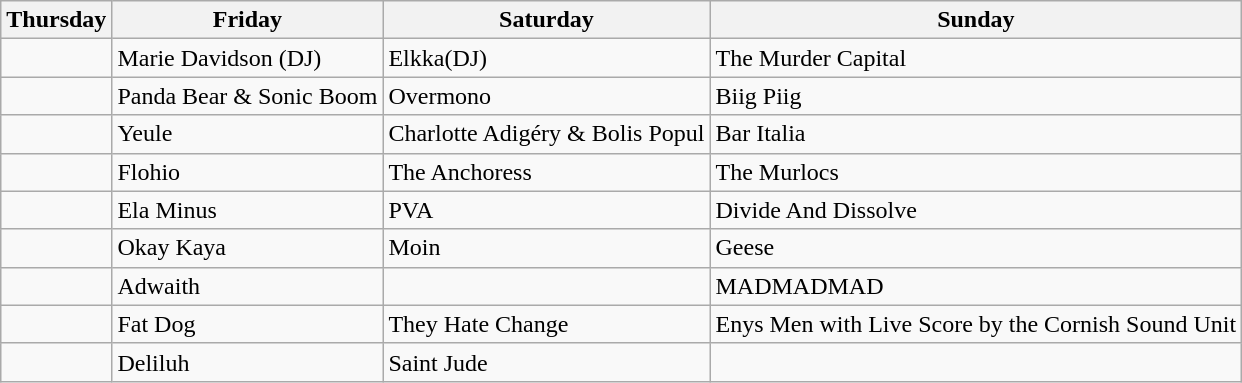<table class="wikitable">
<tr>
<th>Thursday</th>
<th>Friday</th>
<th>Saturday</th>
<th>Sunday</th>
</tr>
<tr>
<td></td>
<td>Marie Davidson (DJ)</td>
<td>Elkka(DJ)</td>
<td>The Murder Capital</td>
</tr>
<tr>
<td></td>
<td>Panda Bear & Sonic Boom</td>
<td>Overmono</td>
<td>Biig Piig</td>
</tr>
<tr>
<td></td>
<td>Yeule</td>
<td>Charlotte Adigéry & Bolis Popul</td>
<td>Bar Italia</td>
</tr>
<tr>
<td></td>
<td>Flohio</td>
<td>The Anchoress</td>
<td>The Murlocs</td>
</tr>
<tr>
<td></td>
<td>Ela Minus</td>
<td>PVA</td>
<td>Divide And Dissolve</td>
</tr>
<tr>
<td></td>
<td>Okay Kaya</td>
<td>Moin</td>
<td>Geese</td>
</tr>
<tr>
<td></td>
<td>Adwaith</td>
<td></td>
<td>MADMADMAD</td>
</tr>
<tr>
<td></td>
<td>Fat Dog</td>
<td>They Hate Change</td>
<td>Enys Men with Live Score by the Cornish Sound Unit</td>
</tr>
<tr>
<td></td>
<td>Deliluh</td>
<td>Saint Jude</td>
<td></td>
</tr>
</table>
